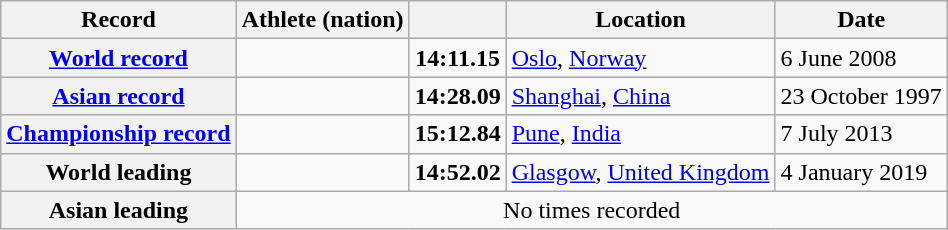<table class="wikitable">
<tr>
<th scope="col">Record</th>
<th scope="col">Athlete (nation)</th>
<th scope="col"></th>
<th scope="col">Location</th>
<th scope="col">Date</th>
</tr>
<tr>
<th scope="row"><a href='#'>World record</a></th>
<td></td>
<td align="center"><strong>14:11.15</strong></td>
<td><a href='#'>Oslo</a>, <a href='#'>Norway</a></td>
<td>6 June 2008</td>
</tr>
<tr>
<th scope="row"><a href='#'>Asian record</a></th>
<td></td>
<td align="center"><strong>14:28.09</strong></td>
<td><a href='#'>Shanghai</a>, <a href='#'>China</a></td>
<td>23 October 1997</td>
</tr>
<tr>
<th><a href='#'>Championship record</a></th>
<td></td>
<td align="center"><strong>15:12.84</strong></td>
<td><a href='#'>Pune</a>, <a href='#'>India</a></td>
<td>7 July 2013</td>
</tr>
<tr>
<th scope="row">World leading</th>
<td></td>
<td align="center"><strong>14:52.02</strong></td>
<td><a href='#'>Glasgow</a>, <a href='#'>United Kingdom</a></td>
<td>4 January 2019</td>
</tr>
<tr>
<th scope="row">Asian leading</th>
<td colspan="4" align="center">No times recorded</td>
</tr>
</table>
